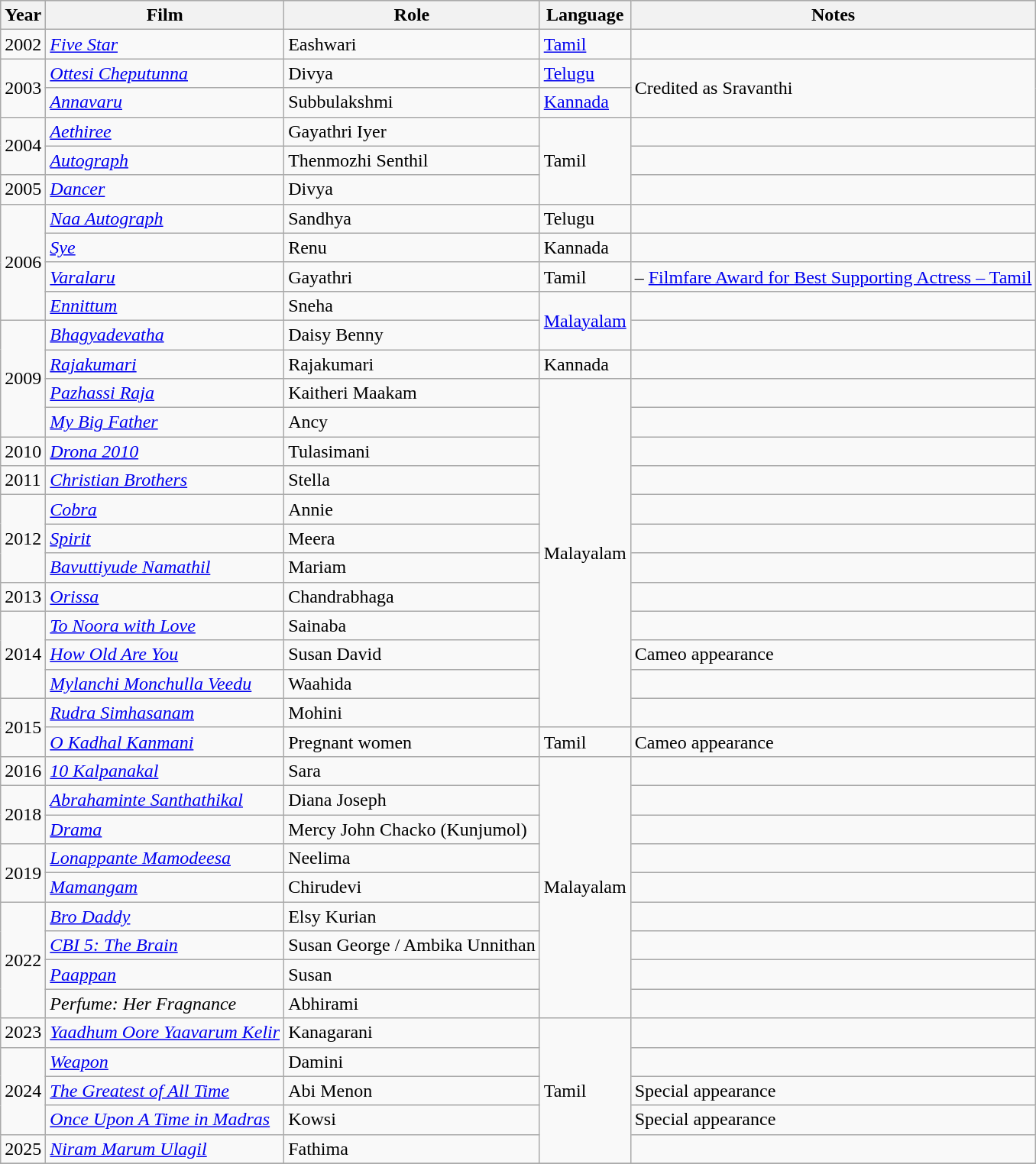<table class="wikitable sortable">
<tr style="background:#ccc; text-align:center;">
<th>Year</th>
<th>Film</th>
<th>Role</th>
<th>Language</th>
<th>Notes</th>
</tr>
<tr>
<td>2002</td>
<td><em><a href='#'>Five Star</a></em></td>
<td>Eashwari</td>
<td><a href='#'>Tamil</a></td>
<td></td>
</tr>
<tr>
<td rowspan="2">2003</td>
<td><em><a href='#'>Ottesi Cheputunna</a></em></td>
<td>Divya</td>
<td><a href='#'>Telugu</a></td>
<td rowspan="2">Credited as Sravanthi</td>
</tr>
<tr>
<td><em><a href='#'>Annavaru</a></em></td>
<td>Subbulakshmi</td>
<td><a href='#'>Kannada</a></td>
</tr>
<tr>
<td rowspan="2">2004</td>
<td><em><a href='#'>Aethiree</a></em></td>
<td>Gayathri Iyer</td>
<td rowspan="3">Tamil</td>
<td></td>
</tr>
<tr>
<td><em><a href='#'>Autograph</a></em></td>
<td>Thenmozhi Senthil</td>
<td></td>
</tr>
<tr>
<td>2005</td>
<td><em><a href='#'>Dancer</a></em></td>
<td>Divya</td>
<td></td>
</tr>
<tr>
<td rowspan="4">2006</td>
<td><em><a href='#'>Naa Autograph</a></em></td>
<td>Sandhya</td>
<td>Telugu</td>
<td></td>
</tr>
<tr>
<td><em><a href='#'>Sye</a></em></td>
<td>Renu</td>
<td>Kannada</td>
<td></td>
</tr>
<tr>
<td><em><a href='#'>Varalaru</a></em></td>
<td>Gayathri</td>
<td>Tamil</td>
<td> – <a href='#'>Filmfare Award for Best Supporting Actress – Tamil</a></td>
</tr>
<tr>
<td><em><a href='#'>Ennittum</a></em></td>
<td>Sneha</td>
<td rowspan="2"><a href='#'>Malayalam</a></td>
<td></td>
</tr>
<tr>
<td rowspan="4">2009</td>
<td><em><a href='#'>Bhagyadevatha</a></em></td>
<td>Daisy Benny</td>
<td></td>
</tr>
<tr>
<td><em><a href='#'>Rajakumari</a></em></td>
<td>Rajakumari</td>
<td>Kannada</td>
<td></td>
</tr>
<tr>
<td><em><a href='#'>Pazhassi Raja</a></em></td>
<td>Kaitheri Maakam</td>
<td rowspan="12">Malayalam</td>
<td></td>
</tr>
<tr>
<td><em><a href='#'>My Big Father</a></em></td>
<td>Ancy</td>
<td></td>
</tr>
<tr>
<td rowspan="1">2010</td>
<td><em><a href='#'>Drona 2010</a></em></td>
<td>Tulasimani</td>
<td></td>
</tr>
<tr>
<td>2011</td>
<td><em><a href='#'>Christian Brothers</a></em></td>
<td>Stella</td>
<td></td>
</tr>
<tr>
<td rowspan="3">2012</td>
<td><em><a href='#'>Cobra</a></em></td>
<td>Annie</td>
<td></td>
</tr>
<tr>
<td><em><a href='#'>Spirit</a></em></td>
<td>Meera</td>
<td></td>
</tr>
<tr>
<td><em><a href='#'>Bavuttiyude Namathil</a></em></td>
<td>Mariam</td>
<td></td>
</tr>
<tr>
<td rowspan="1">2013</td>
<td><em><a href='#'>Orissa</a></em></td>
<td>Chandrabhaga</td>
<td></td>
</tr>
<tr>
<td rowspan="3">2014</td>
<td><em><a href='#'>To Noora with Love</a></em></td>
<td>Sainaba</td>
<td></td>
</tr>
<tr>
<td><em><a href='#'>How Old Are You</a></em></td>
<td>Susan David</td>
<td>Cameo appearance</td>
</tr>
<tr>
<td><em><a href='#'>Mylanchi Monchulla Veedu</a></em></td>
<td>Waahida</td>
<td></td>
</tr>
<tr>
<td rowspan="2">2015</td>
<td><em><a href='#'>Rudra Simhasanam</a></em></td>
<td>Mohini</td>
<td></td>
</tr>
<tr>
<td><em><a href='#'>O Kadhal Kanmani</a></em></td>
<td>Pregnant women</td>
<td>Tamil</td>
<td>Cameo appearance</td>
</tr>
<tr>
<td rowspan="1">2016</td>
<td><em><a href='#'>10 Kalpanakal</a></em></td>
<td>Sara</td>
<td rowspan="9">Malayalam</td>
<td></td>
</tr>
<tr>
<td rowspan="2">2018</td>
<td><em><a href='#'>Abrahaminte Santhathikal</a></em></td>
<td>Diana Joseph</td>
<td></td>
</tr>
<tr>
<td><em><a href='#'>Drama</a></em></td>
<td>Mercy John Chacko (Kunjumol)</td>
<td></td>
</tr>
<tr>
<td rowspan="2">2019</td>
<td><em><a href='#'>Lonappante Mamodeesa</a></em></td>
<td>Neelima</td>
<td></td>
</tr>
<tr>
<td><em><a href='#'>Mamangam</a></em></td>
<td>Chirudevi</td>
<td></td>
</tr>
<tr>
<td rowspan="4">2022</td>
<td><em><a href='#'>Bro Daddy</a></em></td>
<td>Elsy Kurian</td>
<td></td>
</tr>
<tr>
<td><em><a href='#'>CBI 5: The Brain</a></em></td>
<td>Susan George / Ambika Unnithan</td>
<td></td>
</tr>
<tr>
<td><em><a href='#'>Paappan</a></em></td>
<td>Susan</td>
<td></td>
</tr>
<tr>
<td><em>Perfume: Her Fragnance</em></td>
<td>Abhirami</td>
<td></td>
</tr>
<tr>
<td>2023</td>
<td><em><a href='#'>Yaadhum Oore Yaavarum Kelir</a></em></td>
<td>Kanagarani</td>
<td rowspan="5">Tamil</td>
<td></td>
</tr>
<tr>
<td rowspan=3>2024</td>
<td><em><a href='#'>Weapon</a></em></td>
<td>Damini</td>
<td></td>
</tr>
<tr>
<td><em><a href='#'>The Greatest of All Time</a></em></td>
<td>Abi Menon</td>
<td>Special appearance</td>
</tr>
<tr>
<td><em><a href='#'>Once Upon A Time in Madras</a></em></td>
<td>Kowsi</td>
<td>Special appearance</td>
</tr>
<tr>
<td>2025</td>
<td><em><a href='#'>Niram Marum Ulagil</a></em></td>
<td>Fathima</td>
<td></td>
</tr>
<tr>
</tr>
</table>
